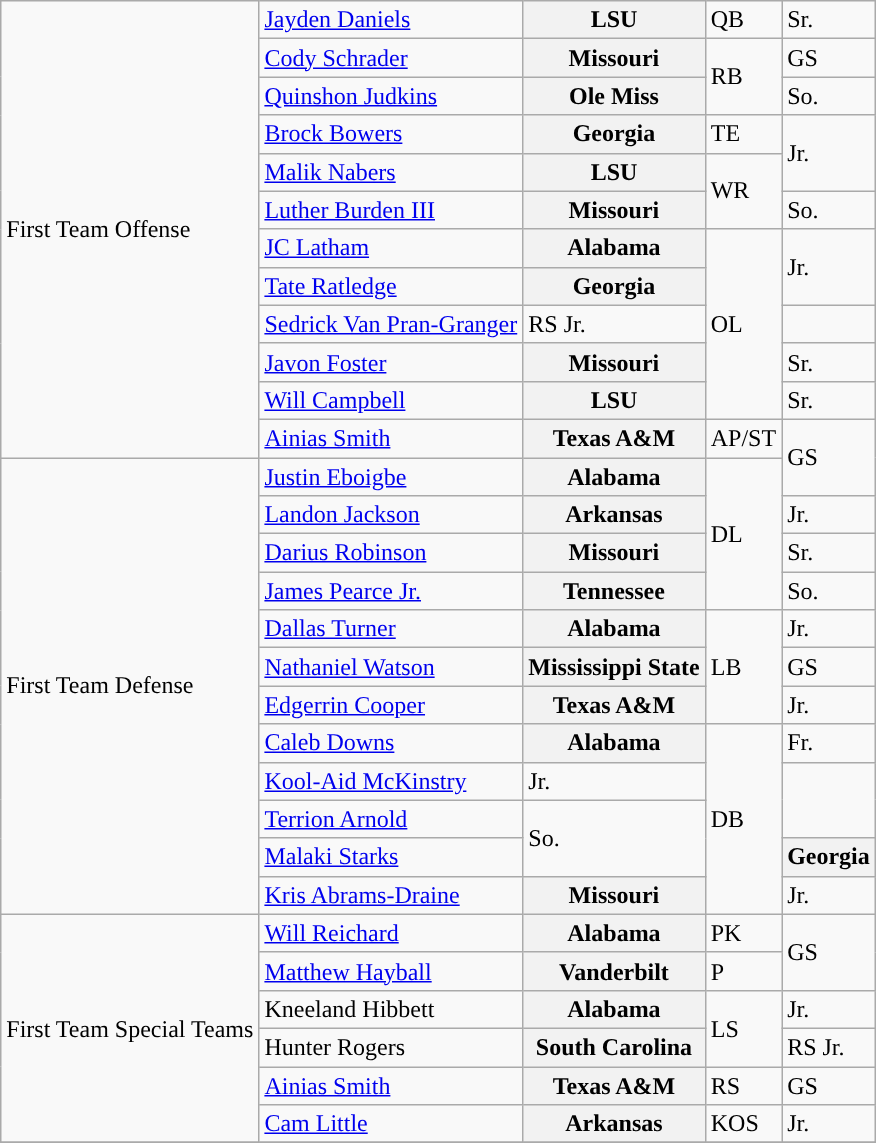<table class="wikitable">
<tr>
<td rowspan=12>First Team Offense</td>
<td><a href='#'>Jayden Daniels</a></td>
<th>LSU</th>
<td>QB</td>
<td>Sr.</td>
</tr>
<tr>
<td><a href='#'>Cody Schrader</a></td>
<th>Missouri</th>
<td rowspan=2>RB</td>
<td>GS</td>
</tr>
<tr>
<td><a href='#'>Quinshon Judkins</a></td>
<th>Ole Miss</th>
<td>So.</td>
</tr>
<tr>
<td><a href='#'>Brock Bowers</a></td>
<th>Georgia</th>
<td>TE</td>
<td rowspan=2>Jr.</td>
</tr>
<tr>
<td><a href='#'>Malik Nabers</a></td>
<th>LSU</th>
<td rowspan=2>WR</td>
</tr>
<tr>
<td><a href='#'>Luther Burden III</a></td>
<th>Missouri</th>
<td>So.</td>
</tr>
<tr>
<td><a href='#'>JC Latham</a></td>
<th>Alabama</th>
<td rowspan=5>OL</td>
<td rowspan=2>Jr.</td>
</tr>
<tr>
<td><a href='#'>Tate Ratledge</a></td>
<th>Georgia</th>
</tr>
<tr>
<td><a href='#'>Sedrick Van Pran-Granger</a></td>
<td>RS Jr.</td>
</tr>
<tr>
<td><a href='#'>Javon Foster</a></td>
<th>Missouri</th>
<td>Sr.</td>
</tr>
<tr>
<td><a href='#'>Will Campbell</a></td>
<th>LSU</th>
<td>Sr.</td>
</tr>
<tr>
<td><a href='#'>Ainias Smith</a></td>
<th>Texas A&M</th>
<td>AP/ST</td>
<td rowspan=2>GS</td>
</tr>
<tr>
<td rowspan=12>First Team Defense</td>
<td><a href='#'>Justin Eboigbe</a></td>
<th>Alabama</th>
<td rowspan=4>DL</td>
</tr>
<tr>
<td><a href='#'>Landon Jackson</a></td>
<th>Arkansas</th>
<td>Jr.</td>
</tr>
<tr>
<td><a href='#'>Darius Robinson</a></td>
<th>Missouri</th>
<td>Sr.</td>
</tr>
<tr>
<td><a href='#'>James Pearce Jr.</a></td>
<th>Tennessee</th>
<td>So.</td>
</tr>
<tr>
<td><a href='#'>Dallas Turner</a></td>
<th>Alabama</th>
<td rowspan=3>LB</td>
<td>Jr.</td>
</tr>
<tr>
<td><a href='#'>Nathaniel Watson</a></td>
<th>Mississippi State</th>
<td>GS</td>
</tr>
<tr>
<td><a href='#'>Edgerrin Cooper</a></td>
<th>Texas A&M</th>
<td>Jr.</td>
</tr>
<tr>
<td><a href='#'>Caleb Downs</a></td>
<th>Alabama</th>
<td rowspan=5>DB</td>
<td>Fr.</td>
</tr>
<tr>
<td><a href='#'>Kool-Aid McKinstry</a></td>
<td>Jr.</td>
</tr>
<tr>
<td><a href='#'>Terrion Arnold</a></td>
<td rowspan=2>So.</td>
</tr>
<tr>
<td><a href='#'>Malaki Starks</a></td>
<th>Georgia</th>
</tr>
<tr>
<td><a href='#'>Kris Abrams-Draine</a></td>
<th>Missouri</th>
<td>Jr.</td>
</tr>
<tr>
<td rowspan=6>First Team Special Teams</td>
<td><a href='#'>Will Reichard</a></td>
<th>Alabama</th>
<td>PK</td>
<td rowspan=2>GS</td>
</tr>
<tr>
<td><a href='#'>Matthew Hayball</a></td>
<th>Vanderbilt</th>
<td>P</td>
</tr>
<tr>
<td>Kneeland Hibbett</td>
<th>Alabama</th>
<td rowspan=2>LS</td>
<td>Jr.</td>
</tr>
<tr>
<td>Hunter Rogers</td>
<th>South Carolina</th>
<td>RS Jr.</td>
</tr>
<tr>
<td><a href='#'>Ainias Smith</a></td>
<th>Texas A&M</th>
<td>RS</td>
<td>GS</td>
</tr>
<tr>
<td><a href='#'>Cam Little</a></td>
<th>Arkansas</th>
<td>KOS</td>
<td>Jr.</td>
</tr>
<tr>
</tr>
</table>
